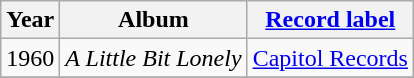<table class="wikitable" style=text-align:center;>
<tr>
<th>Year</th>
<th>Album</th>
<th><a href='#'>Record label</a></th>
</tr>
<tr>
<td>1960</td>
<td align=left><em>A Little Bit Lonely</em></td>
<td rowspan="1"><a href='#'>Capitol Records</a></td>
</tr>
<tr>
</tr>
</table>
